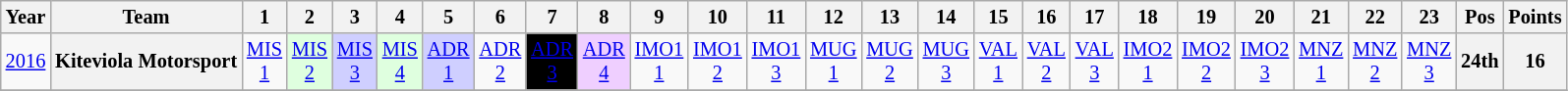<table class="wikitable" style="text-align:center; font-size:85%">
<tr>
<th>Year</th>
<th>Team</th>
<th>1</th>
<th>2</th>
<th>3</th>
<th>4</th>
<th>5</th>
<th>6</th>
<th>7</th>
<th>8</th>
<th>9</th>
<th>10</th>
<th>11</th>
<th>12</th>
<th>13</th>
<th>14</th>
<th>15</th>
<th>16</th>
<th>17</th>
<th>18</th>
<th>19</th>
<th>20</th>
<th>21</th>
<th>22</th>
<th>23</th>
<th>Pos</th>
<th>Points</th>
</tr>
<tr>
<td><a href='#'>2016</a></td>
<th nowrap>Kiteviola Motorsport</th>
<td><a href='#'>MIS<br>1</a></td>
<td style="background:#dfffdf"><a href='#'>MIS<br>2</a><br></td>
<td style="background:#cfcfff"><a href='#'>MIS<br>3</a><br></td>
<td style="background:#dfffdf"><a href='#'>MIS<br>4</a><br></td>
<td style="background:#cfcfff"><a href='#'>ADR<br>1</a><br></td>
<td><a href='#'>ADR<br>2</a></td>
<td bgcolor="#000000" style="color:#FFFFFF"><a href='#'>ADR<br>3</a><br></td>
<td style="background:#efcfff"><a href='#'>ADR<br>4</a><br></td>
<td><a href='#'>IMO1<br>1</a></td>
<td><a href='#'>IMO1<br>2</a></td>
<td><a href='#'>IMO1<br>3</a></td>
<td><a href='#'>MUG<br>1</a></td>
<td><a href='#'>MUG<br>2</a></td>
<td><a href='#'>MUG<br>3</a></td>
<td><a href='#'>VAL<br>1</a></td>
<td><a href='#'>VAL<br>2</a></td>
<td><a href='#'>VAL<br>3</a></td>
<td><a href='#'>IMO2<br>1</a></td>
<td><a href='#'>IMO2<br>2</a></td>
<td><a href='#'>IMO2<br>3</a></td>
<td><a href='#'>MNZ<br>1</a></td>
<td><a href='#'>MNZ<br>2</a></td>
<td><a href='#'>MNZ<br>3</a></td>
<th>24th</th>
<th>16</th>
</tr>
<tr>
</tr>
</table>
